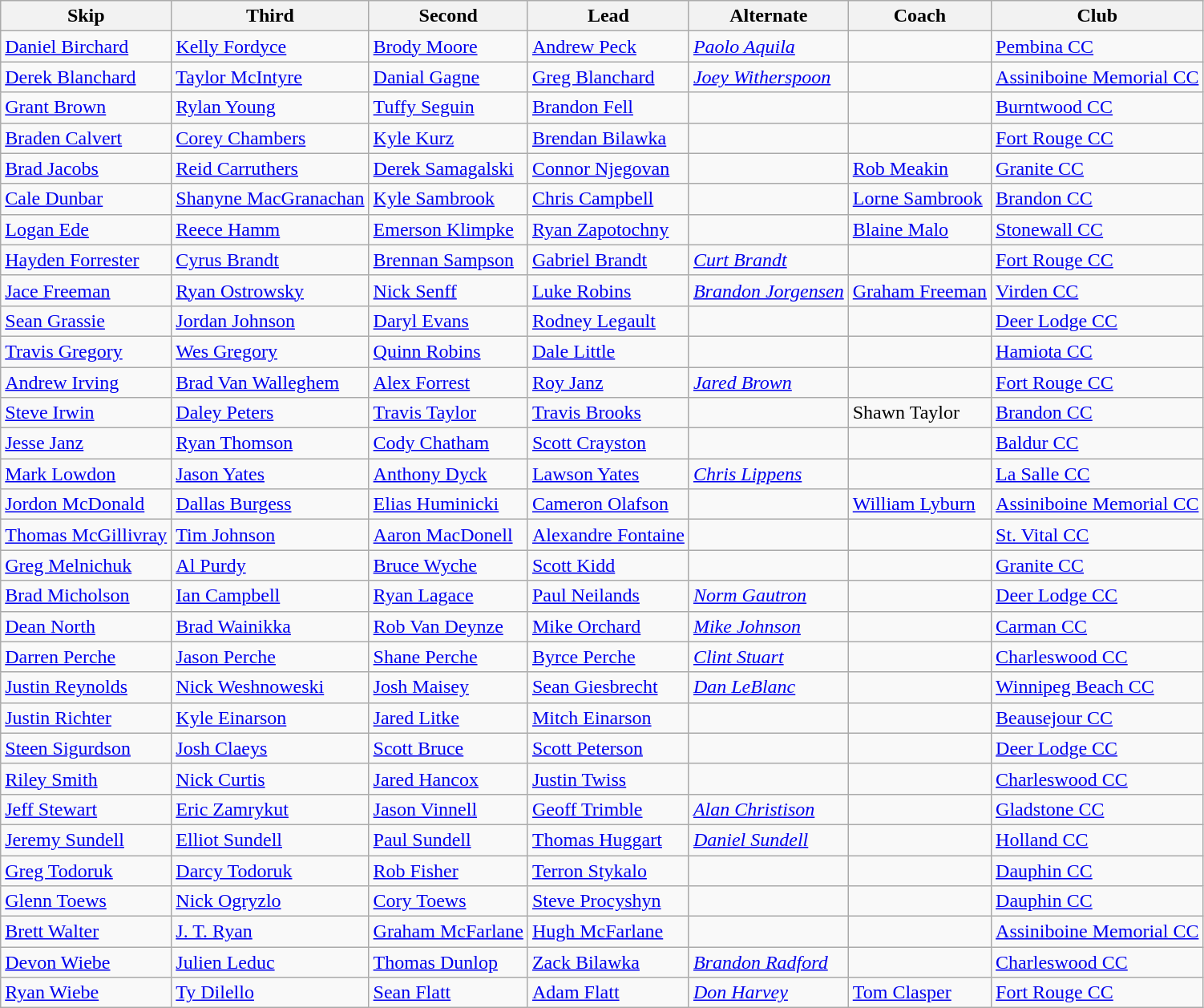<table class="wikitable">
<tr>
<th scope="col">Skip</th>
<th scope="col">Third</th>
<th scope="col">Second</th>
<th scope="col">Lead</th>
<th scope="col">Alternate</th>
<th scope="col">Coach</th>
<th scope="col">Club</th>
</tr>
<tr>
<td><a href='#'>Daniel Birchard</a></td>
<td><a href='#'>Kelly Fordyce</a></td>
<td><a href='#'>Brody Moore</a></td>
<td><a href='#'>Andrew Peck</a></td>
<td><em><a href='#'>Paolo Aquila</a></em></td>
<td></td>
<td><a href='#'>Pembina CC</a></td>
</tr>
<tr>
<td><a href='#'>Derek Blanchard</a></td>
<td><a href='#'>Taylor McIntyre</a></td>
<td><a href='#'>Danial Gagne</a></td>
<td><a href='#'>Greg Blanchard</a></td>
<td><em><a href='#'>Joey Witherspoon</a></em></td>
<td></td>
<td><a href='#'>Assiniboine Memorial CC</a></td>
</tr>
<tr>
<td><a href='#'>Grant Brown</a></td>
<td><a href='#'>Rylan Young</a></td>
<td><a href='#'>Tuffy Seguin</a></td>
<td><a href='#'>Brandon Fell</a></td>
<td></td>
<td></td>
<td><a href='#'>Burntwood CC</a></td>
</tr>
<tr>
<td><a href='#'>Braden Calvert</a></td>
<td><a href='#'>Corey Chambers</a></td>
<td><a href='#'>Kyle Kurz</a></td>
<td><a href='#'>Brendan Bilawka</a></td>
<td></td>
<td></td>
<td><a href='#'>Fort Rouge CC</a></td>
</tr>
<tr>
<td><a href='#'>Brad Jacobs</a></td>
<td><a href='#'>Reid Carruthers</a></td>
<td><a href='#'>Derek Samagalski</a></td>
<td><a href='#'>Connor Njegovan</a></td>
<td></td>
<td><a href='#'>Rob Meakin</a></td>
<td><a href='#'>Granite CC</a></td>
</tr>
<tr>
<td><a href='#'>Cale Dunbar</a></td>
<td><a href='#'>Shanyne MacGranachan</a></td>
<td><a href='#'>Kyle Sambrook</a></td>
<td><a href='#'>Chris Campbell</a></td>
<td></td>
<td><a href='#'>Lorne Sambrook</a></td>
<td><a href='#'>Brandon CC</a></td>
</tr>
<tr>
<td><a href='#'>Logan Ede</a></td>
<td><a href='#'>Reece Hamm</a></td>
<td><a href='#'>Emerson Klimpke</a></td>
<td><a href='#'>Ryan Zapotochny</a></td>
<td></td>
<td><a href='#'>Blaine Malo</a></td>
<td><a href='#'>Stonewall CC</a></td>
</tr>
<tr>
<td><a href='#'>Hayden Forrester</a></td>
<td><a href='#'>Cyrus Brandt</a></td>
<td><a href='#'>Brennan Sampson</a></td>
<td><a href='#'>Gabriel Brandt</a></td>
<td><em><a href='#'>Curt Brandt</a></em></td>
<td></td>
<td><a href='#'>Fort Rouge CC</a></td>
</tr>
<tr>
<td><a href='#'>Jace Freeman</a></td>
<td><a href='#'>Ryan Ostrowsky</a></td>
<td><a href='#'>Nick Senff</a></td>
<td><a href='#'>Luke Robins</a></td>
<td><em><a href='#'>Brandon Jorgensen</a></em></td>
<td><a href='#'>Graham Freeman</a></td>
<td><a href='#'>Virden CC</a></td>
</tr>
<tr>
<td><a href='#'>Sean Grassie</a></td>
<td><a href='#'>Jordan Johnson</a></td>
<td><a href='#'>Daryl Evans</a></td>
<td><a href='#'>Rodney Legault</a></td>
<td></td>
<td></td>
<td><a href='#'>Deer Lodge CC</a></td>
</tr>
<tr>
<td><a href='#'>Travis Gregory</a></td>
<td><a href='#'>Wes Gregory</a></td>
<td><a href='#'>Quinn Robins</a></td>
<td><a href='#'>Dale Little</a></td>
<td></td>
<td></td>
<td><a href='#'>Hamiota CC</a></td>
</tr>
<tr>
<td><a href='#'>Andrew Irving</a></td>
<td><a href='#'>Brad Van Walleghem</a></td>
<td><a href='#'>Alex Forrest</a></td>
<td><a href='#'>Roy Janz</a></td>
<td><em><a href='#'>Jared Brown</a></em></td>
<td></td>
<td><a href='#'>Fort Rouge CC</a></td>
</tr>
<tr>
<td><a href='#'>Steve Irwin</a></td>
<td><a href='#'>Daley Peters</a></td>
<td><a href='#'>Travis Taylor</a></td>
<td><a href='#'>Travis Brooks</a></td>
<td></td>
<td>Shawn Taylor</td>
<td><a href='#'>Brandon CC</a></td>
</tr>
<tr>
<td><a href='#'>Jesse Janz</a></td>
<td><a href='#'>Ryan Thomson</a></td>
<td><a href='#'>Cody Chatham</a></td>
<td><a href='#'>Scott Crayston</a></td>
<td></td>
<td></td>
<td><a href='#'>Baldur CC</a></td>
</tr>
<tr>
<td><a href='#'>Mark Lowdon</a></td>
<td><a href='#'>Jason Yates</a></td>
<td><a href='#'>Anthony Dyck</a></td>
<td><a href='#'>Lawson Yates</a></td>
<td><em><a href='#'>Chris Lippens</a></em></td>
<td></td>
<td><a href='#'>La Salle CC</a></td>
</tr>
<tr>
<td><a href='#'>Jordon McDonald</a></td>
<td><a href='#'>Dallas Burgess</a></td>
<td><a href='#'>Elias Huminicki</a></td>
<td><a href='#'>Cameron Olafson</a></td>
<td></td>
<td><a href='#'>William Lyburn</a></td>
<td><a href='#'>Assiniboine Memorial CC</a></td>
</tr>
<tr>
<td><a href='#'>Thomas McGillivray</a></td>
<td><a href='#'>Tim Johnson</a></td>
<td><a href='#'>Aaron MacDonell</a></td>
<td><a href='#'>Alexandre Fontaine</a></td>
<td></td>
<td></td>
<td><a href='#'>St. Vital CC</a></td>
</tr>
<tr>
<td><a href='#'>Greg Melnichuk</a></td>
<td><a href='#'>Al Purdy</a></td>
<td><a href='#'>Bruce Wyche</a></td>
<td><a href='#'>Scott Kidd</a></td>
<td></td>
<td></td>
<td><a href='#'>Granite CC</a></td>
</tr>
<tr>
<td><a href='#'>Brad Micholson</a></td>
<td><a href='#'>Ian Campbell</a></td>
<td><a href='#'>Ryan Lagace</a></td>
<td><a href='#'>Paul Neilands</a></td>
<td><em><a href='#'>Norm Gautron</a></em></td>
<td></td>
<td><a href='#'>Deer Lodge CC</a></td>
</tr>
<tr>
<td><a href='#'>Dean North</a></td>
<td><a href='#'>Brad Wainikka</a></td>
<td><a href='#'>Rob Van Deynze</a></td>
<td><a href='#'>Mike Orchard</a></td>
<td><em><a href='#'>Mike Johnson</a></em></td>
<td></td>
<td><a href='#'>Carman CC</a></td>
</tr>
<tr>
<td><a href='#'>Darren Perche</a></td>
<td><a href='#'>Jason Perche</a></td>
<td><a href='#'>Shane Perche</a></td>
<td><a href='#'>Byrce Perche</a></td>
<td><em><a href='#'>Clint Stuart</a></em></td>
<td></td>
<td><a href='#'>Charleswood CC</a></td>
</tr>
<tr>
<td><a href='#'>Justin Reynolds</a></td>
<td><a href='#'>Nick Weshnoweski</a></td>
<td><a href='#'>Josh Maisey</a></td>
<td><a href='#'>Sean Giesbrecht</a></td>
<td><em><a href='#'>Dan LeBlanc</a></em></td>
<td></td>
<td><a href='#'>Winnipeg Beach CC</a></td>
</tr>
<tr>
<td><a href='#'>Justin Richter</a></td>
<td><a href='#'>Kyle Einarson</a></td>
<td><a href='#'>Jared Litke</a></td>
<td><a href='#'>Mitch Einarson</a></td>
<td></td>
<td></td>
<td><a href='#'>Beausejour CC</a></td>
</tr>
<tr>
<td><a href='#'>Steen Sigurdson</a></td>
<td><a href='#'>Josh Claeys</a></td>
<td><a href='#'>Scott Bruce</a></td>
<td><a href='#'>Scott Peterson</a></td>
<td></td>
<td></td>
<td><a href='#'>Deer Lodge CC</a></td>
</tr>
<tr>
<td><a href='#'>Riley Smith</a></td>
<td><a href='#'>Nick Curtis</a></td>
<td><a href='#'>Jared Hancox</a></td>
<td><a href='#'>Justin Twiss</a></td>
<td></td>
<td></td>
<td><a href='#'>Charleswood CC</a></td>
</tr>
<tr>
<td><a href='#'>Jeff Stewart</a></td>
<td><a href='#'>Eric Zamrykut</a></td>
<td><a href='#'>Jason Vinnell</a></td>
<td><a href='#'>Geoff Trimble</a></td>
<td><em><a href='#'>Alan Christison</a></em></td>
<td></td>
<td><a href='#'>Gladstone CC</a></td>
</tr>
<tr>
<td><a href='#'>Jeremy Sundell</a></td>
<td><a href='#'>Elliot Sundell</a></td>
<td><a href='#'>Paul Sundell</a></td>
<td><a href='#'>Thomas Huggart</a></td>
<td><em><a href='#'>Daniel Sundell</a></em></td>
<td></td>
<td><a href='#'>Holland CC</a></td>
</tr>
<tr>
<td><a href='#'>Greg Todoruk</a></td>
<td><a href='#'>Darcy Todoruk</a></td>
<td><a href='#'>Rob Fisher</a></td>
<td><a href='#'>Terron Stykalo</a></td>
<td></td>
<td></td>
<td><a href='#'>Dauphin CC</a></td>
</tr>
<tr>
<td><a href='#'>Glenn Toews</a></td>
<td><a href='#'>Nick Ogryzlo</a></td>
<td><a href='#'>Cory Toews</a></td>
<td><a href='#'>Steve Procyshyn</a></td>
<td></td>
<td></td>
<td><a href='#'>Dauphin CC</a></td>
</tr>
<tr>
<td><a href='#'>Brett Walter</a></td>
<td><a href='#'>J. T. Ryan</a></td>
<td><a href='#'>Graham McFarlane</a></td>
<td><a href='#'>Hugh McFarlane</a></td>
<td></td>
<td></td>
<td><a href='#'>Assiniboine Memorial CC</a></td>
</tr>
<tr>
<td><a href='#'>Devon Wiebe</a></td>
<td><a href='#'>Julien Leduc</a></td>
<td><a href='#'>Thomas Dunlop</a></td>
<td><a href='#'>Zack Bilawka</a></td>
<td><em><a href='#'>Brandon Radford</a></em></td>
<td></td>
<td><a href='#'>Charleswood CC</a></td>
</tr>
<tr>
<td><a href='#'>Ryan Wiebe</a></td>
<td><a href='#'>Ty Dilello</a></td>
<td><a href='#'>Sean Flatt</a></td>
<td><a href='#'>Adam Flatt</a></td>
<td><em><a href='#'>Don Harvey</a></em></td>
<td><a href='#'>Tom Clasper</a></td>
<td><a href='#'>Fort Rouge CC</a></td>
</tr>
</table>
